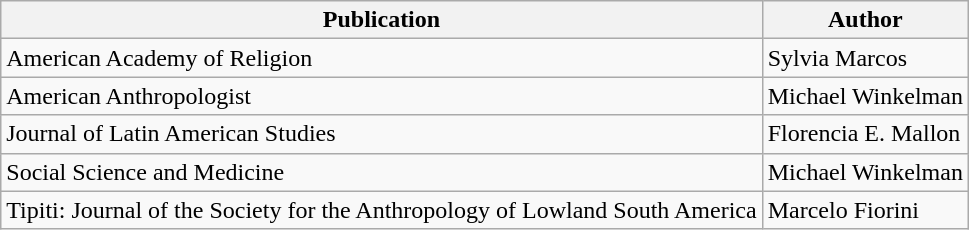<table class="wikitable">
<tr>
<th>Publication</th>
<th>Author</th>
</tr>
<tr>
<td>American Academy of Religion</td>
<td>Sylvia Marcos</td>
</tr>
<tr>
<td>American Anthropologist</td>
<td>Michael Winkelman</td>
</tr>
<tr>
<td>Journal of Latin American Studies</td>
<td>Florencia E. Mallon</td>
</tr>
<tr>
<td>Social Science and Medicine</td>
<td>Michael Winkelman</td>
</tr>
<tr>
<td>Tipiti: Journal of the Society for the  Anthropology of Lowland South America</td>
<td>Marcelo Fiorini</td>
</tr>
</table>
